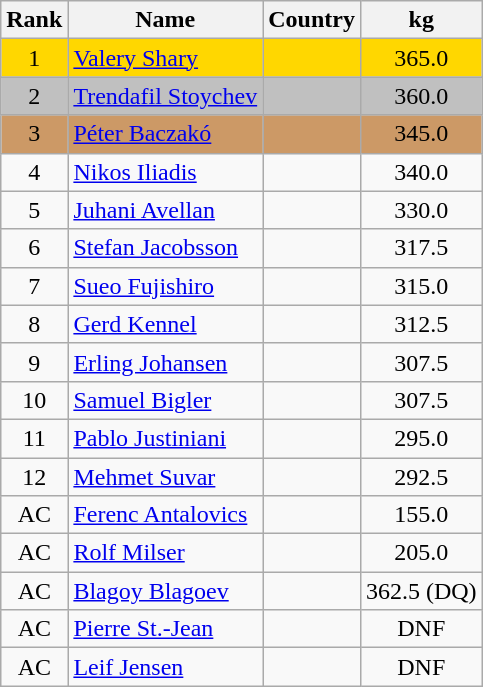<table class="wikitable sortable" style="text-align:center">
<tr>
<th>Rank</th>
<th>Name</th>
<th>Country</th>
<th>kg</th>
</tr>
<tr bgcolor=gold>
<td>1</td>
<td align="left"><a href='#'>Valery Shary</a></td>
<td align="left"></td>
<td>365.0</td>
</tr>
<tr bgcolor=silver>
<td>2</td>
<td align="left"><a href='#'>Trendafil Stoychev</a></td>
<td align="left"></td>
<td>360.0</td>
</tr>
<tr bgcolor=#CC9966>
<td>3</td>
<td align="left"><a href='#'>Péter Baczakó</a></td>
<td align="left"></td>
<td>345.0</td>
</tr>
<tr>
<td>4</td>
<td align="left"><a href='#'>Nikos Iliadis</a></td>
<td align="left"></td>
<td>340.0</td>
</tr>
<tr>
<td>5</td>
<td align="left"><a href='#'>Juhani Avellan</a></td>
<td align="left"></td>
<td>330.0</td>
</tr>
<tr>
<td>6</td>
<td align="left"><a href='#'>Stefan Jacobsson</a></td>
<td align="left"></td>
<td>317.5</td>
</tr>
<tr>
<td>7</td>
<td align="left"><a href='#'>Sueo Fujishiro</a></td>
<td align="left"></td>
<td>315.0</td>
</tr>
<tr>
<td>8</td>
<td align="left"><a href='#'>Gerd Kennel</a></td>
<td align="left"></td>
<td>312.5</td>
</tr>
<tr>
<td>9</td>
<td align="left"><a href='#'>Erling Johansen</a></td>
<td align="left"></td>
<td>307.5</td>
</tr>
<tr>
<td>10</td>
<td align="left"><a href='#'>Samuel Bigler</a></td>
<td align="left"></td>
<td>307.5</td>
</tr>
<tr>
<td>11</td>
<td align="left"><a href='#'>Pablo Justiniani</a></td>
<td align="left"></td>
<td>295.0</td>
</tr>
<tr>
<td>12</td>
<td align="left"><a href='#'>Mehmet Suvar</a></td>
<td align="left"></td>
<td>292.5</td>
</tr>
<tr>
<td>AC</td>
<td align="left"><a href='#'>Ferenc Antalovics</a></td>
<td align="left"></td>
<td>155.0</td>
</tr>
<tr>
<td>AC</td>
<td align="left"><a href='#'>Rolf Milser</a></td>
<td align="left"></td>
<td>205.0</td>
</tr>
<tr>
<td>AC</td>
<td align="left"><a href='#'>Blagoy Blagoev</a></td>
<td align="left"></td>
<td>362.5 (DQ)</td>
</tr>
<tr>
<td>AC</td>
<td align="left"><a href='#'>Pierre St.-Jean</a></td>
<td align="left"></td>
<td>DNF</td>
</tr>
<tr>
<td>AC</td>
<td align="left"><a href='#'>Leif Jensen</a></td>
<td align="left"></td>
<td>DNF</td>
</tr>
</table>
